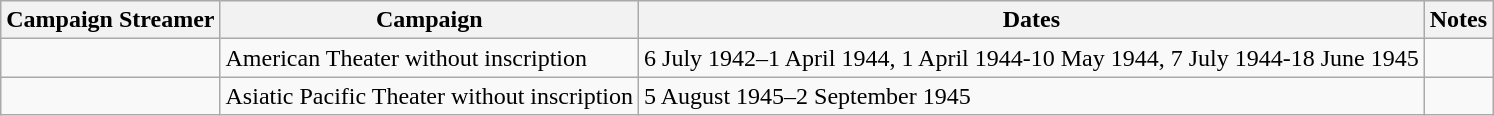<table class="wikitable">
<tr style="background:#efefef;">
<th>Campaign Streamer</th>
<th>Campaign</th>
<th>Dates</th>
<th>Notes</th>
</tr>
<tr>
<td></td>
<td>American Theater without inscription</td>
<td>6 July 1942–1 April 1944, 1 April 1944-10 May 1944, 7 July 1944-18 June 1945</td>
<td></td>
</tr>
<tr>
<td></td>
<td>Asiatic Pacific Theater without inscription</td>
<td>5 August 1945–2 September 1945</td>
<td></td>
</tr>
</table>
